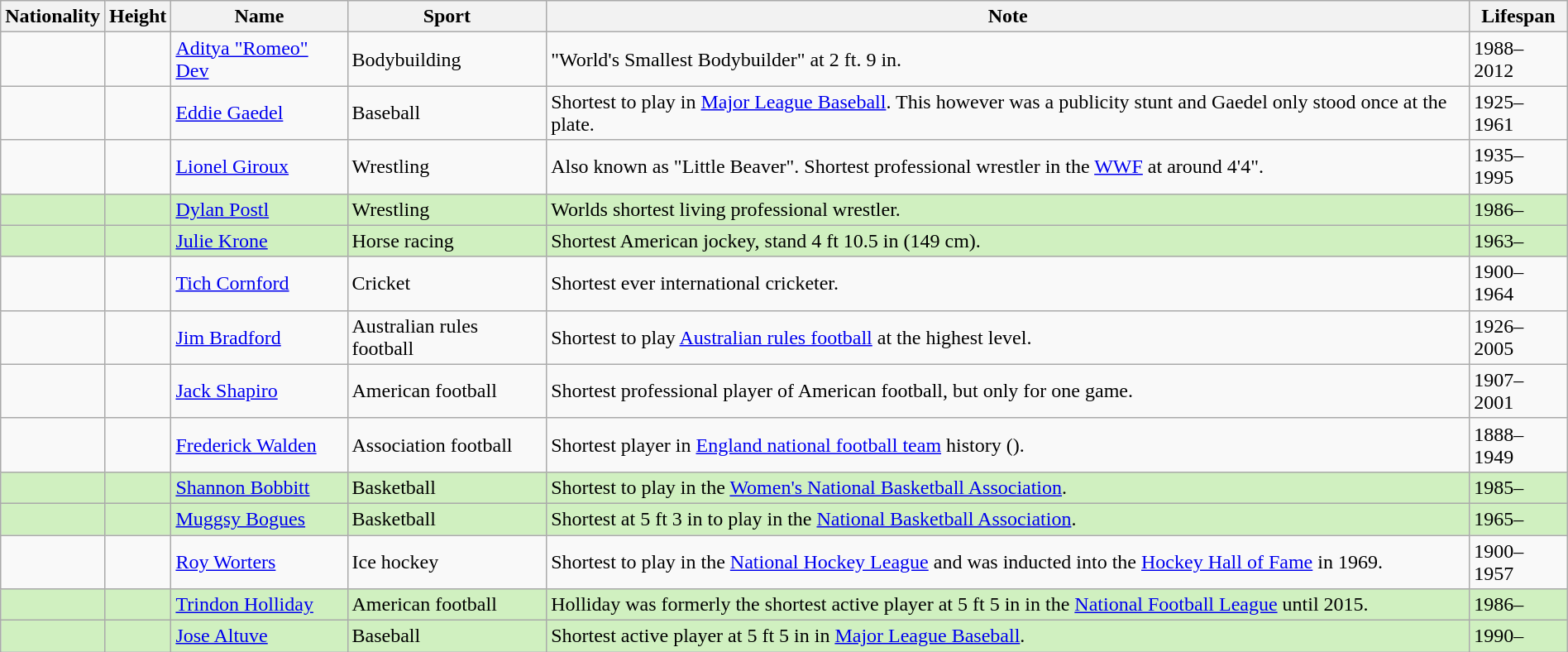<table class="wikitable sortable" style="width:100%">
<tr>
<th>Nationality</th>
<th>Height</th>
<th>Name</th>
<th>Sport</th>
<th>Note</th>
<th>Lifespan</th>
</tr>
<tr>
<td></td>
<td></td>
<td><a href='#'>Aditya "Romeo" Dev</a></td>
<td>Bodybuilding</td>
<td>"World's Smallest Bodybuilder" at 2 ft. 9 in.</td>
<td>1988–2012</td>
</tr>
<tr>
<td></td>
<td></td>
<td><a href='#'>Eddie Gaedel</a></td>
<td>Baseball</td>
<td>Shortest to play in <a href='#'>Major League Baseball</a>. This however was a publicity stunt and Gaedel only stood once at the plate.</td>
<td>1925–1961</td>
</tr>
<tr>
<td></td>
<td></td>
<td><a href='#'>Lionel Giroux</a></td>
<td>Wrestling</td>
<td>Also known as "Little Beaver". Shortest professional wrestler in the <a href='#'>WWF</a> at around 4'4".</td>
<td>1935–1995</td>
</tr>
<tr style="background:#d0f0c0;">
<td></td>
<td></td>
<td><a href='#'>Dylan Postl</a></td>
<td>Wrestling</td>
<td>Worlds shortest living professional wrestler.</td>
<td>1986–</td>
</tr>
<tr style="background:#d0f0c0;">
<td></td>
<td></td>
<td><a href='#'>Julie Krone</a></td>
<td>Horse racing</td>
<td>Shortest American jockey, stand 4 ft 10.5 in (149 cm).</td>
<td>1963–</td>
</tr>
<tr>
<td></td>
<td></td>
<td><a href='#'>Tich Cornford</a></td>
<td>Cricket</td>
<td>Shortest ever international cricketer.</td>
<td>1900–1964</td>
</tr>
<tr>
<td></td>
<td></td>
<td><a href='#'>Jim Bradford</a></td>
<td>Australian rules football</td>
<td>Shortest to play <a href='#'>Australian rules football</a> at the highest level.</td>
<td>1926–2005</td>
</tr>
<tr>
<td></td>
<td></td>
<td><a href='#'>Jack Shapiro</a></td>
<td>American football</td>
<td>Shortest professional player of American football, but only for one game.</td>
<td>1907–2001</td>
</tr>
<tr>
<td></td>
<td></td>
<td><a href='#'>Frederick Walden</a></td>
<td>Association football</td>
<td>Shortest player in <a href='#'>England national football team</a> history ().</td>
<td>1888–1949</td>
</tr>
<tr style="background:#d0f0c0;">
<td></td>
<td></td>
<td><a href='#'>Shannon Bobbitt</a></td>
<td>Basketball</td>
<td>Shortest to play in the <a href='#'>Women's National Basketball Association</a>.</td>
<td>1985–</td>
</tr>
<tr style="background:#d0f0c0;">
<td></td>
<td></td>
<td><a href='#'>Muggsy Bogues</a></td>
<td>Basketball</td>
<td>Shortest at 5 ft 3 in to play in the <a href='#'>National Basketball Association</a>.</td>
<td>1965–</td>
</tr>
<tr>
<td></td>
<td></td>
<td><a href='#'>Roy Worters</a></td>
<td>Ice hockey</td>
<td>Shortest to play in the <a href='#'>National Hockey League</a> and was inducted into the <a href='#'>Hockey Hall of Fame</a> in 1969.</td>
<td>1900–1957</td>
</tr>
<tr style="background:#d0f0c0;">
<td></td>
<td></td>
<td><a href='#'>Trindon Holliday</a></td>
<td>American football</td>
<td>Holliday was formerly the shortest active player at 5 ft 5 in in the <a href='#'>National Football League</a> until 2015.</td>
<td>1986–</td>
</tr>
<tr style="background:#d0f0c0;">
<td></td>
<td></td>
<td><a href='#'>Jose Altuve</a></td>
<td>Baseball</td>
<td>Shortest active player at 5 ft 5 in in <a href='#'>Major League Baseball</a>.</td>
<td>1990–</td>
</tr>
</table>
